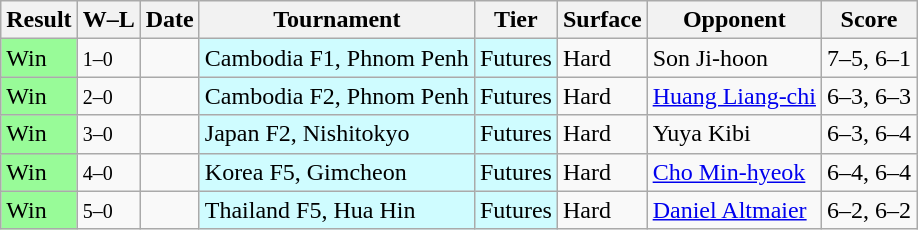<table class="sortable wikitable">
<tr>
<th>Result</th>
<th class=unsortable>W–L</th>
<th>Date</th>
<th>Tournament</th>
<th>Tier</th>
<th>Surface</th>
<th>Opponent</th>
<th class=unsortable>Score</th>
</tr>
<tr>
<td bgcolor=98fb98>Win</td>
<td><small>1–0</small></td>
<td></td>
<td style=background:#cffcff>Cambodia F1, Phnom Penh</td>
<td style=background:#cffcff>Futures</td>
<td>Hard</td>
<td> Son Ji-hoon</td>
<td>7–5, 6–1</td>
</tr>
<tr>
<td bgcolor=98fb98>Win</td>
<td><small>2–0</small></td>
<td></td>
<td style=background:#cffcff>Cambodia F2, Phnom Penh</td>
<td style=background:#cffcff>Futures</td>
<td>Hard</td>
<td> <a href='#'>Huang Liang-chi</a></td>
<td>6–3, 6–3</td>
</tr>
<tr>
<td bgcolor=98fb98>Win</td>
<td><small>3–0</small></td>
<td></td>
<td style=background:#cffcff>Japan F2, Nishitokyo</td>
<td style=background:#cffcff>Futures</td>
<td>Hard</td>
<td> Yuya Kibi</td>
<td>6–3, 6–4</td>
</tr>
<tr>
<td bgcolor=98FB98>Win</td>
<td><small>4–0</small></td>
<td></td>
<td style=background:#cffcff>Korea F5, Gimcheon</td>
<td style=background:#cffcff>Futures</td>
<td>Hard</td>
<td> <a href='#'>Cho Min-hyeok</a></td>
<td>6–4, 6–4</td>
</tr>
<tr>
<td bgcolor=98FB98>Win</td>
<td><small>5–0</small></td>
<td></td>
<td style=background:#cffcff>Thailand F5, Hua Hin</td>
<td style=background:#cffcff>Futures</td>
<td>Hard</td>
<td> <a href='#'>Daniel Altmaier</a></td>
<td>6–2, 6–2</td>
</tr>
</table>
